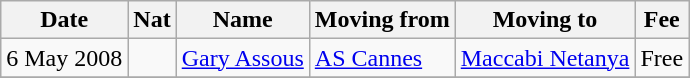<table class="wikitable">
<tr>
<th>Date</th>
<th>Nat</th>
<th>Name</th>
<th>Moving from</th>
<th>Moving to</th>
<th>Fee</th>
</tr>
<tr>
<td>6 May 2008</td>
<td></td>
<td><a href='#'>Gary Assous</a></td>
<td> <a href='#'>AS Cannes</a></td>
<td><a href='#'>Maccabi Netanya</a></td>
<td>Free</td>
</tr>
<tr>
</tr>
</table>
